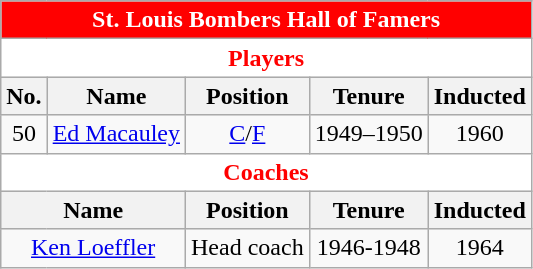<table class="wikitable" style="text-align:center">
<tr>
<th colspan="5" style="background:red; color:white;">St. Louis Bombers Hall of Famers</th>
</tr>
<tr>
<th colspan="5" style="background:white; color:red;">Players</th>
</tr>
<tr>
<th>No.</th>
<th>Name</th>
<th>Position</th>
<th>Tenure</th>
<th>Inducted</th>
</tr>
<tr>
<td>50</td>
<td><a href='#'>Ed Macauley</a></td>
<td><a href='#'>C</a>/<a href='#'>F</a></td>
<td>1949–1950</td>
<td>1960</td>
</tr>
<tr>
<th colspan="5" style="background:white; color:red;">Coaches</th>
</tr>
<tr>
<th colspan=2>Name</th>
<th>Position</th>
<th>Tenure</th>
<th>Inducted</th>
</tr>
<tr>
<td colspan=2><a href='#'>Ken Loeffler</a></td>
<td>Head coach</td>
<td>1946-1948</td>
<td>1964</td>
</tr>
</table>
